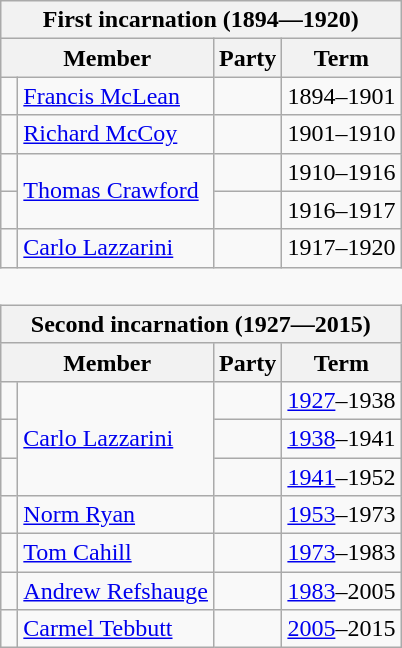<table class="wikitable" style='border-style: none none none none;'>
<tr>
<th colspan="4">First incarnation (1894—1920)</th>
</tr>
<tr>
<th colspan="2">Member</th>
<th>Party</th>
<th>Term</th>
</tr>
<tr style="background: #f9f9f9">
<td> </td>
<td><a href='#'>Francis McLean</a></td>
<td></td>
<td>1894–1901</td>
</tr>
<tr style="background: #f9f9f9">
<td> </td>
<td><a href='#'>Richard McCoy</a></td>
<td></td>
<td>1901–1910</td>
</tr>
<tr style="background: #f9f9f9">
<td> </td>
<td rowspan="2"><a href='#'>Thomas Crawford</a></td>
<td></td>
<td>1910–1916</td>
</tr>
<tr style="background: #f9f9f9">
<td> </td>
<td></td>
<td>1916–1917</td>
</tr>
<tr style="background: #f9f9f9">
<td> </td>
<td><a href='#'>Carlo Lazzarini</a></td>
<td></td>
<td>1917–1920</td>
</tr>
<tr>
<td colspan="4" style='border-style: none none none none;'> </td>
</tr>
<tr>
<th colspan="4">Second incarnation (1927—2015)</th>
</tr>
<tr>
<th colspan="2">Member</th>
<th>Party</th>
<th>Term</th>
</tr>
<tr style="background: #f9f9f9">
<td> </td>
<td rowspan="3"><a href='#'>Carlo Lazzarini</a></td>
<td></td>
<td><a href='#'>1927</a>–1938</td>
</tr>
<tr style="background: #f9f9f9">
<td> </td>
<td></td>
<td><a href='#'>1938</a>–1941</td>
</tr>
<tr style="background: #f9f9f9">
<td> </td>
<td></td>
<td><a href='#'>1941</a>–1952</td>
</tr>
<tr style="background: #f9f9f9">
<td> </td>
<td><a href='#'>Norm Ryan</a></td>
<td></td>
<td><a href='#'>1953</a>–1973</td>
</tr>
<tr style="background: #f9f9f9">
<td> </td>
<td><a href='#'>Tom Cahill</a></td>
<td></td>
<td><a href='#'>1973</a>–1983</td>
</tr>
<tr style="background: #f9f9f9">
<td> </td>
<td><a href='#'>Andrew Refshauge</a></td>
<td></td>
<td><a href='#'>1983</a>–2005</td>
</tr>
<tr style="background: #f9f9f9">
<td> </td>
<td><a href='#'>Carmel Tebbutt</a></td>
<td></td>
<td><a href='#'>2005</a>–2015</td>
</tr>
</table>
